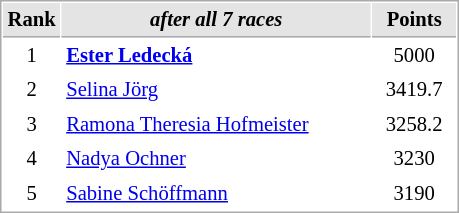<table cellspacing="1" cellpadding="3" style="border:1px solid #aaa; font-size:86%;">
<tr style="background:#e4e4e4;">
<th style="border-bottom:1px solid #aaa; width:10px;">Rank</th>
<th style="border-bottom:1px solid #aaa; width:200px;"><em>after all 7 races</em></th>
<th style="border-bottom:1px solid #aaa; width:50px;">Points</th>
</tr>
<tr>
<td align=center>1</td>
<td><strong> <a href='#'>Ester Ledecká</a></strong></td>
<td align=center>5000</td>
</tr>
<tr>
<td align=center>2</td>
<td> <a href='#'>Selina Jörg</a></td>
<td align=center>3419.7</td>
</tr>
<tr>
<td align=center>3</td>
<td> <a href='#'>Ramona Theresia Hofmeister</a></td>
<td align=center>3258.2</td>
</tr>
<tr>
<td align=center>4</td>
<td> <a href='#'>Nadya Ochner</a></td>
<td align=center>3230</td>
</tr>
<tr>
<td align=center>5</td>
<td> <a href='#'>Sabine Schöffmann</a></td>
<td align=center>3190</td>
</tr>
</table>
